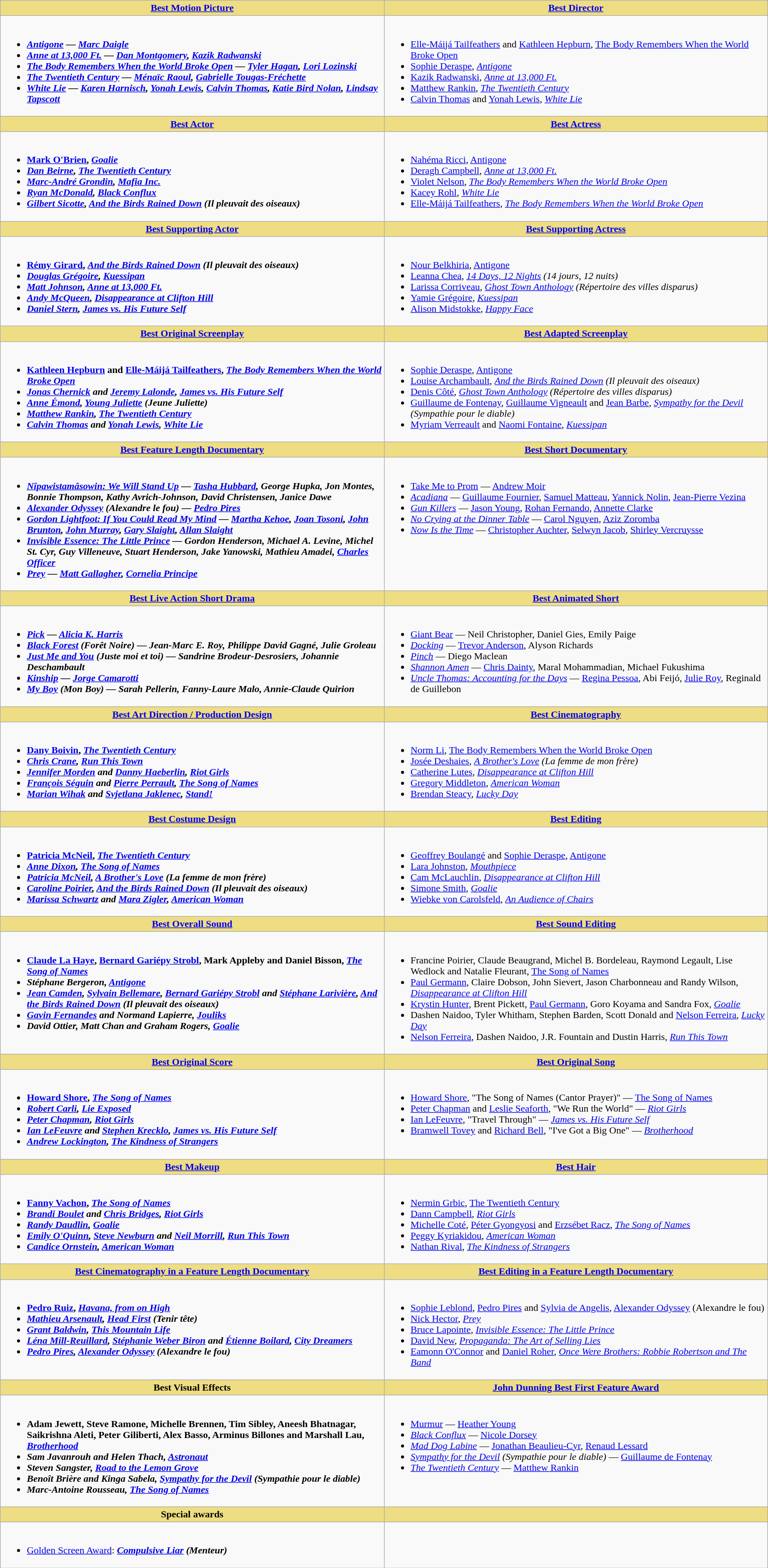<table class=wikitable width="100%">
<tr>
<th style="background:#EEDD82; width:50%"><a href='#'>Best Motion Picture</a></th>
<th style="background:#EEDD82; width:50%"><a href='#'>Best Director</a></th>
</tr>
<tr>
<td valign="top"><br><ul><li> <strong><em><a href='#'>Antigone</a><em> — <a href='#'>Marc Daigle</a><strong></li><li></em><a href='#'>Anne at 13,000 Ft.</a><em> — <a href='#'>Dan Montgomery</a>, <a href='#'>Kazik Radwanski</a></li><li></em><a href='#'>The Body Remembers When the World Broke Open</a><em> — <a href='#'>Tyler Hagan</a>, <a href='#'>Lori Lozinski</a></li><li></em><a href='#'>The Twentieth Century</a><em> — <a href='#'>Ménaïc Raoul</a>, <a href='#'>Gabrielle Tougas-Fréchette</a></li><li></em><a href='#'>White Lie</a><em> — <a href='#'>Karen Harnisch</a>, <a href='#'>Yonah Lewis</a>, <a href='#'>Calvin Thomas</a>, <a href='#'>Katie Bird Nolan</a>, <a href='#'>Lindsay Tapscott</a></li></ul></td>
<td valign="top"><br><ul><li> </strong><a href='#'>Elle-Máijá Tailfeathers</a> and <a href='#'>Kathleen Hepburn</a>, </em><a href='#'>The Body Remembers When the World Broke Open</a></em></strong></li><li><a href='#'>Sophie Deraspe</a>, <em><a href='#'>Antigone</a></em></li><li><a href='#'>Kazik Radwanski</a>, <em><a href='#'>Anne at 13,000 Ft.</a></em></li><li><a href='#'>Matthew Rankin</a>, <em><a href='#'>The Twentieth Century</a></em></li><li><a href='#'>Calvin Thomas</a> and <a href='#'>Yonah Lewis</a>, <em><a href='#'>White Lie</a></em></li></ul></td>
</tr>
<tr>
<th style="background:#EEDD82; width:50%"><a href='#'>Best Actor</a></th>
<th style="background:#EEDD82; width:50%"><a href='#'>Best Actress</a></th>
</tr>
<tr>
<td valign="top"><br><ul><li> <strong><a href='#'>Mark O'Brien</a>, <em><a href='#'>Goalie</a><strong><em></li><li><a href='#'>Dan Beirne</a>, </em><a href='#'>The Twentieth Century</a><em></li><li><a href='#'>Marc-André Grondin</a>, </em><a href='#'>Mafia Inc.</a><em></li><li><a href='#'>Ryan McDonald</a>, </em><a href='#'>Black Conflux</a><em></li><li><a href='#'>Gilbert Sicotte</a>, </em><a href='#'>And the Birds Rained Down</a> (Il pleuvait des oiseaux)<em></li></ul></td>
<td valign="top"><br><ul><li> </strong><a href='#'>Nahéma Ricci</a>, </em><a href='#'>Antigone</a></em></strong></li><li><a href='#'>Deragh Campbell</a>, <em><a href='#'>Anne at 13,000 Ft.</a></em></li><li><a href='#'>Violet Nelson</a>, <em><a href='#'>The Body Remembers When the World Broke Open</a></em></li><li><a href='#'>Kacey Rohl</a>, <em><a href='#'>White Lie</a></em></li><li><a href='#'>Elle-Máijá Tailfeathers</a>, <em><a href='#'>The Body Remembers When the World Broke Open</a></em></li></ul></td>
</tr>
<tr>
<th style="background:#EEDD82; width:50%"><a href='#'>Best Supporting Actor</a></th>
<th style="background:#EEDD82; width:50%"><a href='#'>Best Supporting Actress</a></th>
</tr>
<tr>
<td valign="top"><br><ul><li> <strong><a href='#'>Rémy Girard</a>, <em><a href='#'>And the Birds Rained Down</a> (Il pleuvait des oiseaux)<strong><em></li><li><a href='#'>Douglas Grégoire</a>, </em><a href='#'>Kuessipan</a><em></li><li><a href='#'>Matt Johnson</a>, </em><a href='#'>Anne at 13,000 Ft.</a><em></li><li><a href='#'>Andy McQueen</a>, </em><a href='#'>Disappearance at Clifton Hill</a><em></li><li><a href='#'>Daniel Stern</a>, </em><a href='#'>James vs. His Future Self</a><em></li></ul></td>
<td valign="top"><br><ul><li> </strong><a href='#'>Nour Belkhiria</a>, </em><a href='#'>Antigone</a></em></strong></li><li><a href='#'>Leanna Chea</a>, <em><a href='#'>14 Days, 12 Nights</a> (14 jours, 12 nuits)</em></li><li><a href='#'>Larissa Corriveau</a>, <em><a href='#'>Ghost Town Anthology</a> (Répertoire des villes disparus)</em></li><li><a href='#'>Yamie Grégoire</a>, <em><a href='#'>Kuessipan</a></em></li><li><a href='#'>Alison Midstokke</a>, <em><a href='#'>Happy Face</a></em></li></ul></td>
</tr>
<tr>
<th style="background:#EEDD82; width:50%"><a href='#'>Best Original Screenplay</a></th>
<th style="background:#EEDD82; width:50%"><a href='#'>Best Adapted Screenplay</a></th>
</tr>
<tr>
<td valign="top"><br><ul><li> <strong><a href='#'>Kathleen Hepburn</a> and <a href='#'>Elle-Máijá Tailfeathers</a>, <em><a href='#'>The Body Remembers When the World Broke Open</a><strong><em></li><li><a href='#'>Jonas Chernick</a> and <a href='#'>Jeremy Lalonde</a>, </em><a href='#'>James vs. His Future Self</a><em></li><li><a href='#'>Anne Émond</a>, </em><a href='#'>Young Juliette</a> (Jeune Juliette)<em></li><li><a href='#'>Matthew Rankin</a>, </em><a href='#'>The Twentieth Century</a><em></li><li><a href='#'>Calvin Thomas</a> and <a href='#'>Yonah Lewis</a>, </em><a href='#'>White Lie</a><em></li></ul></td>
<td valign="top"><br><ul><li> </strong><a href='#'>Sophie Deraspe</a>, </em><a href='#'>Antigone</a></em></strong></li><li><a href='#'>Louise Archambault</a>, <em><a href='#'>And the Birds Rained Down</a> (Il pleuvait des oiseaux)</em></li><li><a href='#'>Denis Côté</a>, <em><a href='#'>Ghost Town Anthology</a> (Répertoire des villes disparus)</em></li><li><a href='#'>Guillaume de Fontenay</a>, <a href='#'>Guillaume Vigneault</a> and <a href='#'>Jean Barbe</a>, <em><a href='#'>Sympathy for the Devil</a> (Sympathie pour le diable)</em></li><li><a href='#'>Myriam Verreault</a> and <a href='#'>Naomi Fontaine</a>, <em><a href='#'>Kuessipan</a></em></li></ul></td>
</tr>
<tr>
<th style="background:#EEDD82; width:50%"><a href='#'>Best Feature Length Documentary</a></th>
<th style="background:#EEDD82; width:50%"><a href='#'>Best Short Documentary</a></th>
</tr>
<tr>
<td valign="top"><br><ul><li> <strong><em><a href='#'>Nîpawistamâsowin: We Will Stand Up</a><em> — <a href='#'>Tasha Hubbard</a>, George Hupka, Jon Montes, Bonnie Thompson, Kathy Avrich-Johnson, David Christensen, Janice Dawe<strong></li><li></em><a href='#'>Alexander Odyssey</a> (Alexandre le fou)<em> — <a href='#'>Pedro Pires</a></li><li></em><a href='#'>Gordon Lightfoot: If You Could Read My Mind</a><em> — <a href='#'>Martha Kehoe</a>, <a href='#'>Joan Tosoni</a>, <a href='#'>John Brunton</a>, <a href='#'>John Murray</a>, <a href='#'>Gary Slaight</a>, <a href='#'>Allan Slaight</a></li><li></em><a href='#'>Invisible Essence: The Little Prince</a><em> — Gordon Henderson, Michael A. Levine, Michel St. Cyr, Guy Villeneuve, Stuart Henderson, Jake Yanowski, Mathieu Amadei, <a href='#'>Charles Officer</a></li><li></em><a href='#'>Prey</a><em> — <a href='#'>Matt Gallagher</a>, <a href='#'>Cornelia Principe</a></li></ul></td>
<td valign="top"><br><ul><li> </em></strong><a href='#'>Take Me to Prom</a></em> — <a href='#'>Andrew Moir</a></strong></li><li><em><a href='#'>Acadiana</a></em> — <a href='#'>Guillaume Fournier</a>, <a href='#'>Samuel Matteau</a>, <a href='#'>Yannick Nolin</a>, <a href='#'>Jean-Pierre Vezina</a></li><li><em><a href='#'>Gun Killers</a></em> — <a href='#'>Jason Young</a>, <a href='#'>Rohan Fernando</a>, <a href='#'>Annette Clarke</a></li><li><em><a href='#'>No Crying at the Dinner Table</a></em> — <a href='#'>Carol Nguyen</a>, <a href='#'>Aziz Zoromba</a></li><li><em><a href='#'>Now Is the Time</a></em> — <a href='#'>Christopher Auchter</a>, <a href='#'>Selwyn Jacob</a>, <a href='#'>Shirley Vercruysse</a></li></ul></td>
</tr>
<tr>
<th style="background:#EEDD82; width:50%"><a href='#'>Best Live Action Short Drama</a></th>
<th style="background:#EEDD82; width:50%"><a href='#'>Best Animated Short</a></th>
</tr>
<tr>
<td valign="top"><br><ul><li> <strong><em><a href='#'>Pick</a><em> — <a href='#'>Alicia K. Harris</a><strong></li><li></em><a href='#'>Black Forest</a> (Forêt Noire)<em> — Jean-Marc E. Roy, Philippe David Gagné, Julie Groleau</li><li></em><a href='#'>Just Me and You</a> (Juste moi et toi)<em> — Sandrine Brodeur-Desrosiers, Johannie Deschambault</li><li></em><a href='#'>Kinship</a><em> — <a href='#'>Jorge Camarotti</a></li><li></em><a href='#'>My Boy</a> (Mon Boy)<em> — Sarah Pellerin, Fanny-Laure Malo, Annie-Claude Quirion</li></ul></td>
<td valign="top"><br><ul><li> </em></strong><a href='#'>Giant Bear</a></em> — Neil Christopher, Daniel Gies, Emily Paige</strong></li><li><em><a href='#'>Docking</a></em> — <a href='#'>Trevor Anderson</a>, Alyson Richards</li><li><em><a href='#'>Pinch</a></em> — Diego Maclean</li><li><em><a href='#'>Shannon Amen</a></em> — <a href='#'>Chris Dainty</a>, Maral Mohammadian, Michael Fukushima</li><li><em><a href='#'>Uncle Thomas: Accounting for the Days</a></em> — <a href='#'>Regina Pessoa</a>, Abi Feijó, <a href='#'>Julie Roy</a>, Reginald de Guillebon</li></ul></td>
</tr>
<tr>
<th style="background:#EEDD82; width:50%"><a href='#'>Best Art Direction / Production Design</a></th>
<th style="background:#EEDD82; width:50%"><a href='#'>Best Cinematography</a></th>
</tr>
<tr>
<td valign="top"><br><ul><li> <strong><a href='#'>Dany Boivin</a>, <em><a href='#'>The Twentieth Century</a><strong><em></li><li><a href='#'>Chris Crane</a>, </em><a href='#'>Run This Town</a><em></li><li><a href='#'>Jennifer Morden</a> and <a href='#'>Danny Haeberlin</a>, </em><a href='#'>Riot Girls</a><em></li><li><a href='#'>François Séguin</a> and <a href='#'>Pierre Perrault</a>, </em><a href='#'>The Song of Names</a><em></li><li><a href='#'>Marian Wihak</a> and <a href='#'>Svjetlana Jaklenec</a>, </em><a href='#'>Stand!</a><em></li></ul></td>
<td valign="top"><br><ul><li> </strong><a href='#'>Norm Li</a>, </em><a href='#'>The Body Remembers When the World Broke Open</a></em></strong></li><li><a href='#'>Josée Deshaies</a>, <em><a href='#'>A Brother's Love</a> (La femme de mon frère)</em></li><li><a href='#'>Catherine Lutes</a>, <em><a href='#'>Disappearance at Clifton Hill</a></em></li><li><a href='#'>Gregory Middleton</a>, <em><a href='#'>American Woman</a></em></li><li><a href='#'>Brendan Steacy</a>, <em><a href='#'>Lucky Day</a></em></li></ul></td>
</tr>
<tr>
<th style="background:#EEDD82; width:50%"><a href='#'>Best Costume Design</a></th>
<th style="background:#EEDD82; width:50%"><a href='#'>Best Editing</a></th>
</tr>
<tr>
<td valign="top"><br><ul><li> <strong><a href='#'>Patricia McNeil</a>, <em><a href='#'>The Twentieth Century</a><strong><em></li><li><a href='#'>Anne Dixon</a>, </em><a href='#'>The Song of Names</a><em></li><li><a href='#'>Patricia McNeil</a>, </em><a href='#'>A Brother's Love</a> (La femme de mon frère)<em></li><li><a href='#'>Caroline Poirier</a>, </em><a href='#'>And the Birds Rained Down</a> (Il pleuvait des oiseaux)<em></li><li><a href='#'>Marissa Schwartz</a> and <a href='#'>Mara Zigler</a>, </em><a href='#'>American Woman</a><em></li></ul></td>
<td valign="top"><br><ul><li> </strong><a href='#'>Geoffrey Boulangé</a> and <a href='#'>Sophie Deraspe</a>, </em><a href='#'>Antigone</a></em></strong></li><li><a href='#'>Lara Johnston</a>, <em><a href='#'>Mouthpiece</a></em></li><li><a href='#'>Cam McLauchlin</a>, <em><a href='#'>Disappearance at Clifton Hill</a></em></li><li><a href='#'>Simone Smith</a>, <em><a href='#'>Goalie</a></em></li><li><a href='#'>Wiebke von Carolsfeld</a>, <em><a href='#'>An Audience of Chairs</a></em></li></ul></td>
</tr>
<tr>
<th style="background:#EEDD82; width:50%"><a href='#'>Best Overall Sound</a></th>
<th style="background:#EEDD82; width:50%"><a href='#'>Best Sound Editing</a></th>
</tr>
<tr>
<td valign="top"><br><ul><li> <strong><a href='#'>Claude La Haye</a>, <a href='#'>Bernard Gariépy Strobl</a>, Mark Appleby and Daniel Bisson, <em><a href='#'>The Song of Names</a><strong><em></li><li>Stéphane Bergeron, </em><a href='#'>Antigone</a><em></li><li><a href='#'>Jean Camden</a>, <a href='#'>Sylvain Bellemare</a>, <a href='#'>Bernard Gariépy Strobl</a> and <a href='#'>Stéphane Larivière</a>, </em><a href='#'>And the Birds Rained Down</a> (Il pleuvait des oiseaux)<em></li><li><a href='#'>Gavin Fernandes</a> and Normand Lapierre, </em><a href='#'>Jouliks</a><em></li><li>David Ottier, Matt Chan and Graham Rogers, </em><a href='#'>Goalie</a><em></li></ul></td>
<td valign="top"><br><ul><li> </strong>Francine Poirier, Claude Beaugrand, Michel B. Bordeleau, Raymond Legault, Lise Wedlock and Natalie Fleurant, </em><a href='#'>The Song of Names</a></em></strong></li><li><a href='#'>Paul Germann</a>, Claire Dobson, John Sievert, Jason Charbonneau and Randy Wilson, <em><a href='#'>Disappearance at Clifton Hill</a></em></li><li><a href='#'>Krystin Hunter</a>, Brent Pickett, <a href='#'>Paul Germann</a>, Goro Koyama and Sandra Fox, <em><a href='#'>Goalie</a></em></li><li>Dashen Naidoo, Tyler Whitham, Stephen Barden, Scott Donald and <a href='#'>Nelson Ferreira</a>, <em><a href='#'>Lucky Day</a></em></li><li><a href='#'>Nelson Ferreira</a>, Dashen Naidoo, J.R. Fountain and Dustin Harris, <em><a href='#'>Run This Town</a></em></li></ul></td>
</tr>
<tr>
<th style="background:#EEDD82; width:50%"><a href='#'>Best Original Score</a></th>
<th style="background:#EEDD82; width:50%"><a href='#'>Best Original Song</a></th>
</tr>
<tr>
<td valign="top"><br><ul><li> <strong><a href='#'>Howard Shore</a>, <em><a href='#'>The Song of Names</a><strong><em></li><li><a href='#'>Robert Carli</a>, </em><a href='#'>Lie Exposed</a><em></li><li><a href='#'>Peter Chapman</a>, </em><a href='#'>Riot Girls</a><em></li><li><a href='#'>Ian LeFeuvre</a> and <a href='#'>Stephen Krecklo</a>, </em><a href='#'>James vs. His Future Self</a><em></li><li><a href='#'>Andrew Lockington</a>, </em><a href='#'>The Kindness of Strangers</a><em></li></ul></td>
<td valign="top"><br><ul><li> </strong><a href='#'>Howard Shore</a>, "The Song of Names (Cantor Prayer)" — </em><a href='#'>The Song of Names</a></em></strong></li><li><a href='#'>Peter Chapman</a> and <a href='#'>Leslie Seaforth</a>, "We Run the World" — <em><a href='#'>Riot Girls</a></em></li><li><a href='#'>Ian LeFeuvre</a>, "Travel Through" — <em><a href='#'>James vs. His Future Self</a></em></li><li><a href='#'>Bramwell Tovey</a> and <a href='#'>Richard Bell</a>, "I've Got a Big One" — <em><a href='#'>Brotherhood</a></em></li></ul></td>
</tr>
<tr>
<th style="background:#EEDD82; width:50%"><a href='#'>Best Makeup</a></th>
<th style="background:#EEDD82; width:50%"><a href='#'>Best Hair</a></th>
</tr>
<tr>
<td valign="top"><br><ul><li> <strong><a href='#'>Fanny Vachon</a>, <em><a href='#'>The Song of Names</a><strong><em></li><li><a href='#'>Brandi Boulet</a> and <a href='#'>Chris Bridges</a>, </em><a href='#'>Riot Girls</a><em></li><li><a href='#'>Randy Daudlin</a>, </em><a href='#'>Goalie</a><em></li><li><a href='#'>Emily O'Quinn</a>, <a href='#'>Steve Newburn</a> and <a href='#'>Neil Morrill</a>, </em><a href='#'>Run This Town</a><em></li><li><a href='#'>Candice Ornstein</a>, </em><a href='#'>American Woman</a><em></li></ul></td>
<td valign="top"><br><ul><li> </strong><a href='#'>Nermin Grbic</a>, </em><a href='#'>The Twentieth Century</a></em></strong></li><li><a href='#'>Dann Campbell</a>, <em><a href='#'>Riot Girls</a></em></li><li><a href='#'>Michelle Coté</a>, <a href='#'>Péter Gyongyosi</a> and <a href='#'>Erzsébet Racz</a>, <em><a href='#'>The Song of Names</a></em></li><li><a href='#'>Peggy Kyriakidou</a>, <em><a href='#'>American Woman</a></em></li><li><a href='#'>Nathan Rival</a>, <em><a href='#'>The Kindness of Strangers</a></em></li></ul></td>
</tr>
<tr>
<th style="background:#EEDD82; width:50%"><a href='#'>Best Cinematography in a Feature Length Documentary</a></th>
<th style="background:#EEDD82; width:50%"><a href='#'>Best Editing in a Feature Length Documentary</a></th>
</tr>
<tr>
<td valign="top"><br><ul><li> <strong><a href='#'>Pedro Ruiz</a>, <em><a href='#'>Havana, from on High</a><strong><em></li><li><a href='#'>Mathieu Arsenault</a>, </em><a href='#'>Head First</a> (Tenir tête)<em></li><li><a href='#'>Grant Baldwin</a>, </em><a href='#'>This Mountain Life</a><em></li><li><a href='#'>Léna Mill-Reuillard</a>, <a href='#'>Stéphanie Weber Biron</a> and <a href='#'>Étienne Boilard</a>, </em><a href='#'>City Dreamers</a><em></li><li><a href='#'>Pedro Pires</a>, </em><a href='#'>Alexander Odyssey</a> (Alexandre le fou)<em></li></ul></td>
<td valign="top"><br><ul><li> </strong><a href='#'>Sophie Leblond</a>, <a href='#'>Pedro Pires</a> and <a href='#'>Sylvia de Angelis</a>, </em><a href='#'>Alexander Odyssey</a> (Alexandre le fou)</em></strong></li><li><a href='#'>Nick Hector</a>, <em><a href='#'>Prey</a></em></li><li><a href='#'>Bruce Lapointe</a>, <em><a href='#'>Invisible Essence: The Little Prince</a></em></li><li><a href='#'>David New</a>, <em><a href='#'>Propaganda: The Art of Selling Lies</a></em></li><li><a href='#'>Eamonn O'Connor</a> and <a href='#'>Daniel Roher</a>, <em><a href='#'>Once Were Brothers: Robbie Robertson and The Band</a></em></li></ul></td>
</tr>
<tr>
<th style="background:#EEDD82; width:50%">Best Visual Effects</th>
<th style="background:#EEDD82; width:50%"><a href='#'>John Dunning Best First Feature Award</a></th>
</tr>
<tr>
<td valign="top"><br><ul><li> <strong>Adam Jewett, Steve Ramone, Michelle Brennen, Tim Sibley, Aneesh Bhatnagar, Saikrishna Aleti, Peter Giliberti, Alex Basso, Arminus Billones and Marshall Lau, <em><a href='#'>Brotherhood</a><strong><em></li><li>Sam Javanrouh and Helen Thach, </em><a href='#'>Astronaut</a><em></li><li>Steven Sangster, </em><a href='#'>Road to the Lemon Grove</a><em></li><li>Benoît Brière and Kinga Sabela, </em><a href='#'>Sympathy for the Devil</a> (Sympathie pour le diable)<em></li><li>Marc-Antoine Rousseau, </em><a href='#'>The Song of Names</a><em></li></ul></td>
<td valign="top"><br><ul><li> </em></strong><a href='#'>Murmur</a></em> — <a href='#'>Heather Young</a></strong></li><li><em><a href='#'>Black Conflux</a></em> — <a href='#'>Nicole Dorsey</a></li><li><em><a href='#'>Mad Dog Labine</a></em> — <a href='#'>Jonathan Beaulieu-Cyr</a>, <a href='#'>Renaud Lessard</a></li><li><em><a href='#'>Sympathy for the Devil</a> (Sympathie pour le diable)</em> — <a href='#'>Guillaume de Fontenay</a></li><li><em><a href='#'>The Twentieth Century</a></em> — <a href='#'>Matthew Rankin</a></li></ul></td>
</tr>
<tr>
<th style="background:#EEDD82; width:50%">Special awards</th>
<th style="background:#EEDD82; width:50%"></th>
</tr>
<tr>
<td valign="top"><br><ul><li><a href='#'>Golden Screen Award</a>: <strong><em><a href='#'>Compulsive Liar</a> (Menteur)</em></strong></li></ul></td>
<td valign="top"></td>
</tr>
</table>
